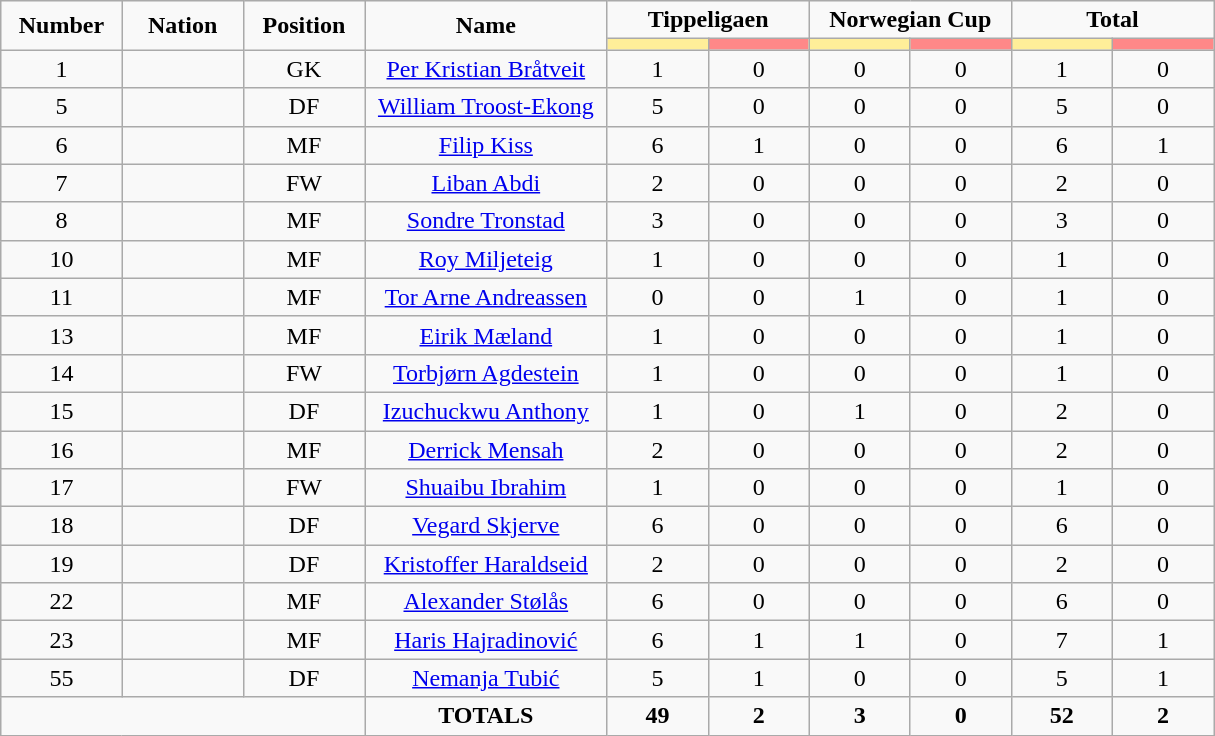<table class="wikitable" style="font-size: 100%; text-align: center;">
<tr>
<td rowspan="2" width="10%" align="center"><strong>Number</strong></td>
<td rowspan="2" width="10%" align="center"><strong>Nation</strong></td>
<td rowspan="2" width="10%" align="center"><strong>Position</strong></td>
<td rowspan="2" width="20%" align="center"><strong>Name</strong></td>
<td colspan="2" align="center"><strong>Tippeligaen</strong></td>
<td colspan="2" align="center"><strong>Norwegian Cup</strong></td>
<td colspan="2" align="center"><strong>Total</strong></td>
</tr>
<tr>
<th width=60 style="background: #FFEE99"></th>
<th width=60 style="background: #FF8888"></th>
<th width=60 style="background: #FFEE99"></th>
<th width=60 style="background: #FF8888"></th>
<th width=60 style="background: #FFEE99"></th>
<th width=60 style="background: #FF8888"></th>
</tr>
<tr>
<td>1</td>
<td></td>
<td>GK</td>
<td><a href='#'>Per Kristian Bråtveit</a></td>
<td>1</td>
<td>0</td>
<td>0</td>
<td>0</td>
<td>1</td>
<td>0</td>
</tr>
<tr>
<td>5</td>
<td></td>
<td>DF</td>
<td><a href='#'>William Troost-Ekong</a></td>
<td>5</td>
<td>0</td>
<td>0</td>
<td>0</td>
<td>5</td>
<td>0</td>
</tr>
<tr>
<td>6</td>
<td></td>
<td>MF</td>
<td><a href='#'>Filip Kiss</a></td>
<td>6</td>
<td>1</td>
<td>0</td>
<td>0</td>
<td>6</td>
<td>1</td>
</tr>
<tr>
<td>7</td>
<td></td>
<td>FW</td>
<td><a href='#'>Liban Abdi</a></td>
<td>2</td>
<td>0</td>
<td>0</td>
<td>0</td>
<td>2</td>
<td>0</td>
</tr>
<tr>
<td>8</td>
<td></td>
<td>MF</td>
<td><a href='#'>Sondre Tronstad</a></td>
<td>3</td>
<td>0</td>
<td>0</td>
<td>0</td>
<td>3</td>
<td>0</td>
</tr>
<tr>
<td>10</td>
<td></td>
<td>MF</td>
<td><a href='#'>Roy Miljeteig</a></td>
<td>1</td>
<td>0</td>
<td>0</td>
<td>0</td>
<td>1</td>
<td>0</td>
</tr>
<tr>
<td>11</td>
<td></td>
<td>MF</td>
<td><a href='#'>Tor Arne Andreassen</a></td>
<td>0</td>
<td>0</td>
<td>1</td>
<td>0</td>
<td>1</td>
<td>0</td>
</tr>
<tr>
<td>13</td>
<td></td>
<td>MF</td>
<td><a href='#'>Eirik Mæland</a></td>
<td>1</td>
<td>0</td>
<td>0</td>
<td>0</td>
<td>1</td>
<td>0</td>
</tr>
<tr>
<td>14</td>
<td></td>
<td>FW</td>
<td><a href='#'>Torbjørn Agdestein</a></td>
<td>1</td>
<td>0</td>
<td>0</td>
<td>0</td>
<td>1</td>
<td>0</td>
</tr>
<tr>
<td>15</td>
<td></td>
<td>DF</td>
<td><a href='#'>Izuchuckwu Anthony</a></td>
<td>1</td>
<td>0</td>
<td>1</td>
<td>0</td>
<td>2</td>
<td>0</td>
</tr>
<tr>
<td>16</td>
<td></td>
<td>MF</td>
<td><a href='#'>Derrick Mensah</a></td>
<td>2</td>
<td>0</td>
<td>0</td>
<td>0</td>
<td>2</td>
<td>0</td>
</tr>
<tr>
<td>17</td>
<td></td>
<td>FW</td>
<td><a href='#'>Shuaibu Ibrahim</a></td>
<td>1</td>
<td>0</td>
<td>0</td>
<td>0</td>
<td>1</td>
<td>0</td>
</tr>
<tr>
<td>18</td>
<td></td>
<td>DF</td>
<td><a href='#'>Vegard Skjerve</a></td>
<td>6</td>
<td>0</td>
<td>0</td>
<td>0</td>
<td>6</td>
<td>0</td>
</tr>
<tr>
<td>19</td>
<td></td>
<td>DF</td>
<td><a href='#'>Kristoffer Haraldseid</a></td>
<td>2</td>
<td>0</td>
<td>0</td>
<td>0</td>
<td>2</td>
<td>0</td>
</tr>
<tr>
<td>22</td>
<td></td>
<td>MF</td>
<td><a href='#'>Alexander Stølås</a></td>
<td>6</td>
<td>0</td>
<td>0</td>
<td>0</td>
<td>6</td>
<td>0</td>
</tr>
<tr>
<td>23</td>
<td></td>
<td>MF</td>
<td><a href='#'>Haris Hajradinović</a></td>
<td>6</td>
<td>1</td>
<td>1</td>
<td>0</td>
<td>7</td>
<td>1</td>
</tr>
<tr>
<td>55</td>
<td></td>
<td>DF</td>
<td><a href='#'>Nemanja Tubić</a></td>
<td>5</td>
<td>1</td>
<td>0</td>
<td>0</td>
<td>5</td>
<td>1</td>
</tr>
<tr>
<td colspan="3"></td>
<td><strong>TOTALS</strong></td>
<td><strong>49</strong></td>
<td><strong>2</strong></td>
<td><strong>3</strong></td>
<td><strong>0</strong></td>
<td><strong>52</strong></td>
<td><strong>2</strong></td>
</tr>
</table>
